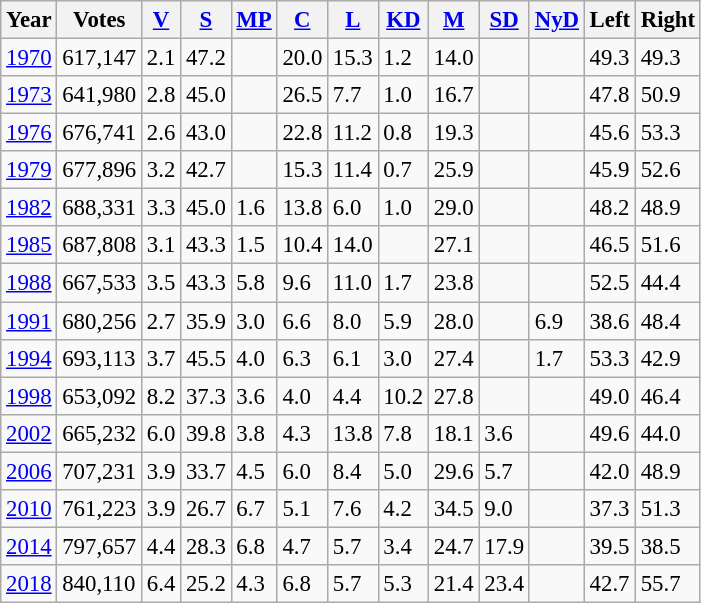<table class="wikitable sortable" style="font-size: 95%;">
<tr>
<th>Year</th>
<th>Votes</th>
<th><a href='#'>V</a></th>
<th><a href='#'>S</a></th>
<th><a href='#'>MP</a></th>
<th><a href='#'>C</a></th>
<th><a href='#'>L</a></th>
<th><a href='#'>KD</a></th>
<th><a href='#'>M</a></th>
<th><a href='#'>SD</a></th>
<th><a href='#'>NyD</a></th>
<th>Left</th>
<th>Right</th>
</tr>
<tr>
<td><a href='#'>1970</a></td>
<td>617,147</td>
<td>2.1</td>
<td>47.2</td>
<td></td>
<td>20.0</td>
<td>15.3</td>
<td>1.2</td>
<td>14.0</td>
<td></td>
<td></td>
<td>49.3</td>
<td>49.3</td>
</tr>
<tr>
<td><a href='#'>1973</a></td>
<td>641,980</td>
<td>2.8</td>
<td>45.0</td>
<td></td>
<td>26.5</td>
<td>7.7</td>
<td>1.0</td>
<td>16.7</td>
<td></td>
<td></td>
<td>47.8</td>
<td>50.9</td>
</tr>
<tr>
<td><a href='#'>1976</a></td>
<td>676,741</td>
<td>2.6</td>
<td>43.0</td>
<td></td>
<td>22.8</td>
<td>11.2</td>
<td>0.8</td>
<td>19.3</td>
<td></td>
<td></td>
<td>45.6</td>
<td>53.3</td>
</tr>
<tr>
<td><a href='#'>1979</a></td>
<td>677,896</td>
<td>3.2</td>
<td>42.7</td>
<td></td>
<td>15.3</td>
<td>11.4</td>
<td>0.7</td>
<td>25.9</td>
<td></td>
<td></td>
<td>45.9</td>
<td>52.6</td>
</tr>
<tr>
<td><a href='#'>1982</a></td>
<td>688,331</td>
<td>3.3</td>
<td>45.0</td>
<td>1.6</td>
<td>13.8</td>
<td>6.0</td>
<td>1.0</td>
<td>29.0</td>
<td></td>
<td></td>
<td>48.2</td>
<td>48.9</td>
</tr>
<tr>
<td><a href='#'>1985</a></td>
<td>687,808</td>
<td>3.1</td>
<td>43.3</td>
<td>1.5</td>
<td>10.4</td>
<td>14.0</td>
<td></td>
<td>27.1</td>
<td></td>
<td></td>
<td>46.5</td>
<td>51.6</td>
</tr>
<tr>
<td><a href='#'>1988</a></td>
<td>667,533</td>
<td>3.5</td>
<td>43.3</td>
<td>5.8</td>
<td>9.6</td>
<td>11.0</td>
<td>1.7</td>
<td>23.8</td>
<td></td>
<td></td>
<td>52.5</td>
<td>44.4</td>
</tr>
<tr>
<td><a href='#'>1991</a></td>
<td>680,256</td>
<td>2.7</td>
<td>35.9</td>
<td>3.0</td>
<td>6.6</td>
<td>8.0</td>
<td>5.9</td>
<td>28.0</td>
<td></td>
<td>6.9</td>
<td>38.6</td>
<td>48.4</td>
</tr>
<tr>
<td><a href='#'>1994</a></td>
<td>693,113</td>
<td>3.7</td>
<td>45.5</td>
<td>4.0</td>
<td>6.3</td>
<td>6.1</td>
<td>3.0</td>
<td>27.4</td>
<td></td>
<td>1.7</td>
<td>53.3</td>
<td>42.9</td>
</tr>
<tr>
<td><a href='#'>1998</a></td>
<td>653,092</td>
<td>8.2</td>
<td>37.3</td>
<td>3.6</td>
<td>4.0</td>
<td>4.4</td>
<td>10.2</td>
<td>27.8</td>
<td></td>
<td></td>
<td>49.0</td>
<td>46.4</td>
</tr>
<tr>
<td><a href='#'>2002</a></td>
<td>665,232</td>
<td>6.0</td>
<td>39.8</td>
<td>3.8</td>
<td>4.3</td>
<td>13.8</td>
<td>7.8</td>
<td>18.1</td>
<td>3.6</td>
<td></td>
<td>49.6</td>
<td>44.0</td>
</tr>
<tr>
<td><a href='#'>2006</a></td>
<td>707,231</td>
<td>3.9</td>
<td>33.7</td>
<td>4.5</td>
<td>6.0</td>
<td>8.4</td>
<td>5.0</td>
<td>29.6</td>
<td>5.7</td>
<td></td>
<td>42.0</td>
<td>48.9</td>
</tr>
<tr>
<td><a href='#'>2010</a></td>
<td>761,223</td>
<td>3.9</td>
<td>26.7</td>
<td>6.7</td>
<td>5.1</td>
<td>7.6</td>
<td>4.2</td>
<td>34.5</td>
<td>9.0</td>
<td></td>
<td>37.3</td>
<td>51.3</td>
</tr>
<tr>
<td><a href='#'>2014</a></td>
<td>797,657</td>
<td>4.4</td>
<td>28.3</td>
<td>6.8</td>
<td>4.7</td>
<td>5.7</td>
<td>3.4</td>
<td>24.7</td>
<td>17.9</td>
<td></td>
<td>39.5</td>
<td>38.5</td>
</tr>
<tr>
<td><a href='#'>2018</a></td>
<td>840,110</td>
<td>6.4</td>
<td>25.2</td>
<td>4.3</td>
<td>6.8</td>
<td>5.7</td>
<td>5.3</td>
<td>21.4</td>
<td>23.4</td>
<td></td>
<td>42.7</td>
<td>55.7</td>
</tr>
</table>
